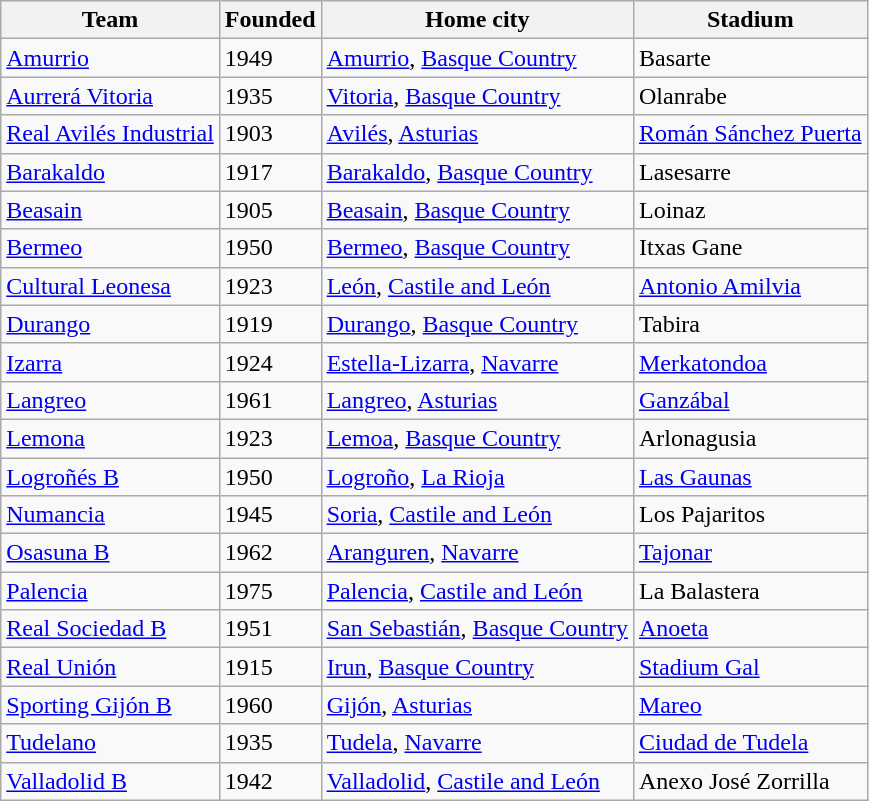<table class="wikitable sortable">
<tr>
<th>Team</th>
<th>Founded</th>
<th>Home city</th>
<th>Stadium</th>
</tr>
<tr>
<td><a href='#'>Amurrio</a></td>
<td>1949</td>
<td><a href='#'>Amurrio</a>, <a href='#'>Basque Country</a></td>
<td>Basarte</td>
</tr>
<tr>
<td><a href='#'>Aurrerá Vitoria</a></td>
<td>1935</td>
<td><a href='#'>Vitoria</a>, <a href='#'>Basque Country</a></td>
<td>Olanrabe</td>
</tr>
<tr>
<td><a href='#'>Real Avilés Industrial</a></td>
<td>1903</td>
<td><a href='#'>Avilés</a>, <a href='#'>Asturias</a></td>
<td><a href='#'>Román Sánchez Puerta</a></td>
</tr>
<tr>
<td><a href='#'>Barakaldo</a></td>
<td>1917</td>
<td><a href='#'>Barakaldo</a>, <a href='#'>Basque Country</a></td>
<td>Lasesarre</td>
</tr>
<tr>
<td><a href='#'>Beasain</a></td>
<td>1905</td>
<td><a href='#'>Beasain</a>, <a href='#'>Basque Country</a></td>
<td>Loinaz</td>
</tr>
<tr>
<td><a href='#'>Bermeo</a></td>
<td>1950</td>
<td><a href='#'>Bermeo</a>, <a href='#'>Basque Country</a></td>
<td>Itxas Gane</td>
</tr>
<tr>
<td><a href='#'>Cultural Leonesa</a></td>
<td>1923</td>
<td><a href='#'>León</a>, <a href='#'>Castile and León</a></td>
<td><a href='#'>Antonio Amilvia</a></td>
</tr>
<tr>
<td><a href='#'>Durango</a></td>
<td>1919</td>
<td><a href='#'>Durango</a>, <a href='#'>Basque Country</a></td>
<td>Tabira</td>
</tr>
<tr>
<td><a href='#'>Izarra</a></td>
<td>1924</td>
<td><a href='#'>Estella-Lizarra</a>, <a href='#'>Navarre</a></td>
<td><a href='#'>Merkatondoa</a></td>
</tr>
<tr>
<td><a href='#'>Langreo</a></td>
<td>1961</td>
<td><a href='#'>Langreo</a>, <a href='#'>Asturias</a></td>
<td><a href='#'>Ganzábal</a></td>
</tr>
<tr>
<td><a href='#'>Lemona</a></td>
<td>1923</td>
<td><a href='#'>Lemoa</a>, <a href='#'>Basque Country</a></td>
<td>Arlonagusia</td>
</tr>
<tr>
<td><a href='#'>Logroñés B</a></td>
<td>1950</td>
<td><a href='#'>Logroño</a>, <a href='#'>La Rioja</a></td>
<td><a href='#'>Las Gaunas</a></td>
</tr>
<tr>
<td><a href='#'>Numancia</a></td>
<td>1945</td>
<td><a href='#'>Soria</a>, <a href='#'>Castile and León</a></td>
<td>Los Pajaritos</td>
</tr>
<tr>
<td><a href='#'>Osasuna B</a></td>
<td>1962</td>
<td><a href='#'>Aranguren</a>, <a href='#'>Navarre</a></td>
<td><a href='#'>Tajonar</a></td>
</tr>
<tr>
<td><a href='#'>Palencia</a></td>
<td>1975</td>
<td><a href='#'>Palencia</a>, <a href='#'>Castile and León</a></td>
<td>La Balastera</td>
</tr>
<tr>
<td><a href='#'>Real Sociedad B</a></td>
<td>1951</td>
<td><a href='#'>San Sebastián</a>, <a href='#'>Basque Country</a></td>
<td><a href='#'>Anoeta</a></td>
</tr>
<tr>
<td><a href='#'>Real Unión</a></td>
<td>1915</td>
<td><a href='#'>Irun</a>, <a href='#'>Basque Country</a></td>
<td><a href='#'>Stadium Gal</a></td>
</tr>
<tr>
<td><a href='#'>Sporting Gijón B</a></td>
<td>1960</td>
<td><a href='#'>Gijón</a>, <a href='#'>Asturias</a></td>
<td><a href='#'>Mareo</a></td>
</tr>
<tr>
<td><a href='#'>Tudelano</a></td>
<td>1935</td>
<td><a href='#'>Tudela</a>, <a href='#'>Navarre</a></td>
<td><a href='#'>Ciudad de Tudela</a></td>
</tr>
<tr>
<td><a href='#'>Valladolid B</a></td>
<td>1942</td>
<td><a href='#'>Valladolid</a>, <a href='#'>Castile and León</a></td>
<td>Anexo José Zorrilla</td>
</tr>
</table>
